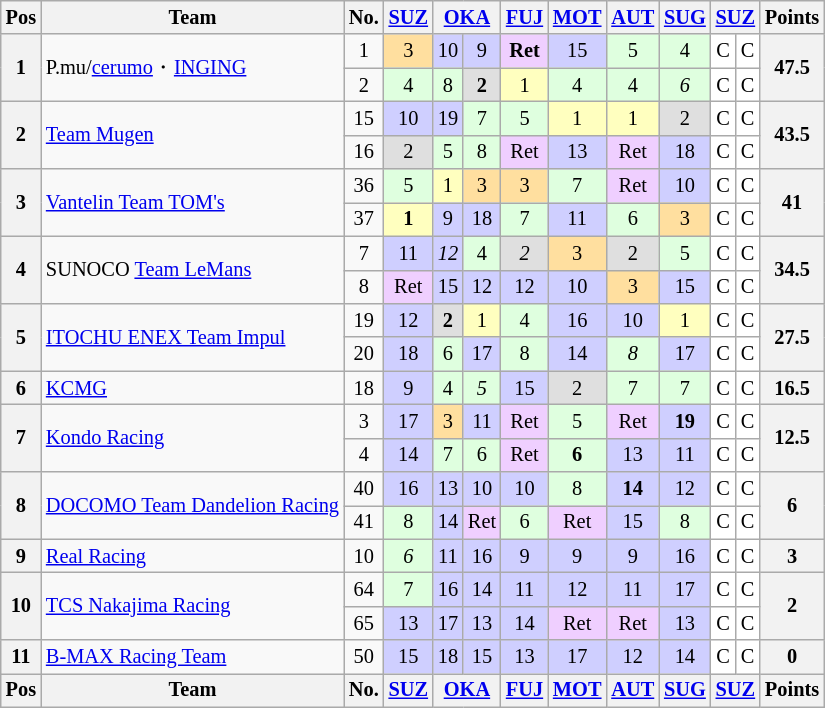<table class="wikitable" style="font-size:85%; text-align:center">
<tr style="background:#f9f9f9" valign="top">
<th valign="middle">Pos</th>
<th valign="middle">Team</th>
<th valign="middle">No.</th>
<th><a href='#'>SUZ</a></th>
<th colspan=2><a href='#'>OKA</a></th>
<th><a href='#'>FUJ</a></th>
<th><a href='#'>MOT</a></th>
<th><a href='#'>AUT</a></th>
<th><a href='#'>SUG</a></th>
<th colspan=2><a href='#'>SUZ</a></th>
<th valign="middle">Points</th>
</tr>
<tr>
<th rowspan=2>1</th>
<td align="left" rowspan=2>P.mu/<a href='#'>cerumo</a>・<a href='#'>INGING</a></td>
<td>1</td>
<td style="background:#ffdf9f;">3</td>
<td style="background:#cfcfff;">10</td>
<td style="background:#cfcfff;">9</td>
<td style="background:#efcfff;"><strong>Ret</strong></td>
<td style="background:#cfcfff;">15</td>
<td style="background:#dfffdf;">5</td>
<td style="background:#dfffdf;">4</td>
<td style="background:#ffffff;">C</td>
<td style="background:#ffffff;">C</td>
<th rowspan=2>47.5</th>
</tr>
<tr>
<td>2</td>
<td style="background:#dfffdf;">4</td>
<td style="background:#dfffdf;">8</td>
<td style="background:#dfdfdf;"><strong>2</strong></td>
<td style="background:#ffffbf;">1</td>
<td style="background:#dfffdf;">4</td>
<td style="background:#dfffdf;">4</td>
<td style="background:#dfffdf;"><em>6</em></td>
<td style="background:#ffffff;">C</td>
<td style="background:#ffffff;">C</td>
</tr>
<tr>
<th rowspan=2>2</th>
<td align="left" rowspan=2><a href='#'>Team Mugen</a></td>
<td>15</td>
<td style="background:#cfcfff;">10</td>
<td style="background:#cfcfff;">19</td>
<td style="background:#dfffdf;">7</td>
<td style="background:#dfffdf;">5</td>
<td style="background:#ffffbf;">1</td>
<td style="background:#ffffbf;">1</td>
<td style="background:#dfdfdf;">2</td>
<td style="background:#ffffff;">C</td>
<td style="background:#ffffff;">C</td>
<th rowspan=2>43.5</th>
</tr>
<tr>
<td>16</td>
<td style="background:#dfdfdf;">2</td>
<td style="background:#dfffdf;">5</td>
<td style="background:#dfffdf;">8</td>
<td style="background:#efcfff;">Ret</td>
<td style="background:#cfcfff;">13</td>
<td style="background:#efcfff;">Ret</td>
<td style="background:#cfcfff;">18</td>
<td style="background:#ffffff;">C</td>
<td style="background:#ffffff;">C</td>
</tr>
<tr>
<th rowspan=2>3</th>
<td align="left" rowspan=2><a href='#'>Vantelin Team TOM's</a></td>
<td>36</td>
<td style="background:#dfffdf;">5</td>
<td style="background:#ffffbf;">1</td>
<td style="background:#ffdf9f;">3</td>
<td style="background:#ffdf9f;">3</td>
<td style="background:#dfffdf;">7</td>
<td style="background:#efcfff;">Ret</td>
<td style="background:#cfcfff;">10</td>
<td style="background:#ffffff;">C</td>
<td style="background:#ffffff;">C</td>
<th rowspan=2>41</th>
</tr>
<tr>
<td>37</td>
<td style="background:#ffffbf;"><strong>1</strong></td>
<td style="background:#cfcfff;">9</td>
<td style="background:#cfcfff;">18</td>
<td style="background:#dfffdf;">7</td>
<td style="background:#cfcfff;">11</td>
<td style="background:#dfffdf;">6</td>
<td style="background:#ffdf9f;">3</td>
<td style="background:#ffffff;">C</td>
<td style="background:#ffffff;">C</td>
</tr>
<tr>
<th rowspan=2>4</th>
<td align="left" rowspan=2>SUNOCO <a href='#'>Team LeMans</a></td>
<td>7</td>
<td style="background:#cfcfff;">11</td>
<td style="background:#cfcfff;"><em>12</em></td>
<td style="background:#dfffdf;">4</td>
<td style="background:#dfdfdf;"><em>2</em></td>
<td style="background:#ffdf9f;">3</td>
<td style="background:#dfdfdf;">2</td>
<td style="background:#dfffdf;">5</td>
<td style="background:#ffffff;">C</td>
<td style="background:#ffffff;">C</td>
<th rowspan=2>34.5</th>
</tr>
<tr>
<td>8</td>
<td style="background:#efcfff;">Ret</td>
<td style="background:#cfcfff;">15</td>
<td style="background:#cfcfff;">12</td>
<td style="background:#cfcfff;">12</td>
<td style="background:#cfcfff;">10</td>
<td style="background:#ffdf9f;">3</td>
<td style="background:#cfcfff;">15</td>
<td style="background:#ffffff;">C</td>
<td style="background:#ffffff;">C</td>
</tr>
<tr>
<th rowspan=2>5</th>
<td align="left" rowspan=2><a href='#'>ITOCHU ENEX Team Impul</a></td>
<td>19</td>
<td style="background:#cfcfff;">12</td>
<td style="background:#dfdfdf;"><strong>2</strong></td>
<td style="background:#ffffbf;">1</td>
<td style="background:#dfffdf;">4</td>
<td style="background:#cfcfff;">16</td>
<td style="background:#cfcfff;">10</td>
<td style="background:#ffffbf;">1</td>
<td style="background:#ffffff;">C</td>
<td style="background:#ffffff;">C</td>
<th rowspan=2>27.5</th>
</tr>
<tr>
<td>20</td>
<td style="background:#cfcfff;">18</td>
<td style="background:#dfffdf;">6</td>
<td style="background:#cfcfff;">17</td>
<td style="background:#dfffdf;">8</td>
<td style="background:#cfcfff;">14</td>
<td style="background:#dfffdf;"><em>8</em></td>
<td style="background:#cfcfff;">17</td>
<td style="background:#ffffff;">C</td>
<td style="background:#ffffff;">C</td>
</tr>
<tr>
<th>6</th>
<td align="left"><a href='#'>KCMG</a></td>
<td>18</td>
<td style="background:#cfcfff;">9</td>
<td style="background:#dfffdf;">4</td>
<td style="background:#dfffdf;"><em>5</em></td>
<td style="background:#cfcfff;">15</td>
<td style="background:#dfdfdf;">2</td>
<td style="background:#dfffdf;">7</td>
<td style="background:#dfffdf;">7</td>
<td style="background:#ffffff;">C</td>
<td style="background:#ffffff;">C</td>
<th>16.5</th>
</tr>
<tr>
<th rowspan=2>7</th>
<td align="left" rowspan=2><a href='#'>Kondo Racing</a></td>
<td>3</td>
<td style="background:#cfcfff;">17</td>
<td style="background:#ffdf9f;">3</td>
<td style="background:#cfcfff;">11</td>
<td style="background:#efcfff;">Ret</td>
<td style="background:#dfffdf;">5</td>
<td style="background:#efcfff;">Ret</td>
<td style="background:#cfcfff;"><strong>19</strong></td>
<td style="background:#ffffff;">C</td>
<td style="background:#ffffff;">C</td>
<th rowspan=2>12.5</th>
</tr>
<tr>
<td>4</td>
<td style="background:#cfcfff;">14</td>
<td style="background:#dfffdf;">7</td>
<td style="background:#dfffdf;">6</td>
<td style="background:#efcfff;">Ret</td>
<td style="background:#dfffdf;"><strong>6</strong></td>
<td style="background:#cfcfff;">13</td>
<td style="background:#cfcfff;">11</td>
<td style="background:#ffffff;">C</td>
<td style="background:#ffffff;">C</td>
</tr>
<tr>
<th rowspan=2>8</th>
<td align="left" rowspan=2><a href='#'>DOCOMO Team Dandelion Racing</a></td>
<td>40</td>
<td style="background:#cfcfff;">16</td>
<td style="background:#cfcfff;">13</td>
<td style="background:#cfcfff;">10</td>
<td style="background:#cfcfff;">10</td>
<td style="background:#dfffdf;">8</td>
<td style="background:#cfcfff;"><strong>14</strong></td>
<td style="background:#cfcfff;">12</td>
<td style="background:#ffffff;">C</td>
<td style="background:#ffffff;">C</td>
<th rowspan=2>6</th>
</tr>
<tr>
<td>41</td>
<td style="background:#dfffdf;">8</td>
<td style="background:#cfcfff;">14</td>
<td style="background:#efcfff;">Ret</td>
<td style="background:#dfffdf;">6</td>
<td style="background:#efcfff;">Ret</td>
<td style="background:#cfcfff;">15</td>
<td style="background:#dfffdf;">8</td>
<td style="background:#ffffff;">C</td>
<td style="background:#ffffff;">C</td>
</tr>
<tr>
<th>9</th>
<td align="left"><a href='#'>Real Racing</a></td>
<td>10</td>
<td style="background:#dfffdf;"><em>6</em></td>
<td style="background:#cfcfff;">11</td>
<td style="background:#cfcfff;">16</td>
<td style="background:#cfcfff;">9</td>
<td style="background:#cfcfff;">9</td>
<td style="background:#cfcfff;">9</td>
<td style="background:#cfcfff;">16</td>
<td style="background:#ffffff;">C</td>
<td style="background:#ffffff;">C</td>
<th>3</th>
</tr>
<tr>
<th rowspan=2>10</th>
<td align="left" rowspan=2><a href='#'>TCS Nakajima Racing</a></td>
<td>64</td>
<td style="background:#dfffdf;">7</td>
<td style="background:#cfcfff;">16</td>
<td style="background:#cfcfff;">14</td>
<td style="background:#cfcfff;">11</td>
<td style="background:#cfcfff;">12</td>
<td style="background:#cfcfff;">11</td>
<td style="background:#cfcfff;">17</td>
<td style="background:#ffffff;">C</td>
<td style="background:#ffffff;">C</td>
<th rowspan=2>2</th>
</tr>
<tr>
<td>65</td>
<td style="background:#cfcfff;">13</td>
<td style="background:#cfcfff;">17</td>
<td style="background:#cfcfff;">13</td>
<td style="background:#cfcfff;">14</td>
<td style="background:#efcfff;">Ret</td>
<td style="background:#efcfff;">Ret</td>
<td style="background:#cfcfff;">13</td>
<td style="background:#ffffff;">C</td>
<td style="background:#ffffff;">C</td>
</tr>
<tr>
<th>11</th>
<td align="left"><a href='#'>B-MAX Racing Team</a></td>
<td>50</td>
<td style="background:#cfcfff;">15</td>
<td style="background:#cfcfff;">18</td>
<td style="background:#cfcfff;">15</td>
<td style="background:#cfcfff;">13</td>
<td style="background:#cfcfff;">17</td>
<td style="background:#cfcfff;">12</td>
<td style="background:#cfcfff;">14</td>
<td style="background:#ffffff;">C</td>
<td style="background:#ffffff;">C</td>
<th>0</th>
</tr>
<tr>
<th valign="middle">Pos</th>
<th valign="middle">Team</th>
<th valign="middle">No.</th>
<th><a href='#'>SUZ</a></th>
<th colspan=2><a href='#'>OKA</a></th>
<th><a href='#'>FUJ</a></th>
<th><a href='#'>MOT</a></th>
<th><a href='#'>AUT</a></th>
<th><a href='#'>SUG</a></th>
<th colspan=2><a href='#'>SUZ</a></th>
<th valign="middle">Points</th>
</tr>
</table>
